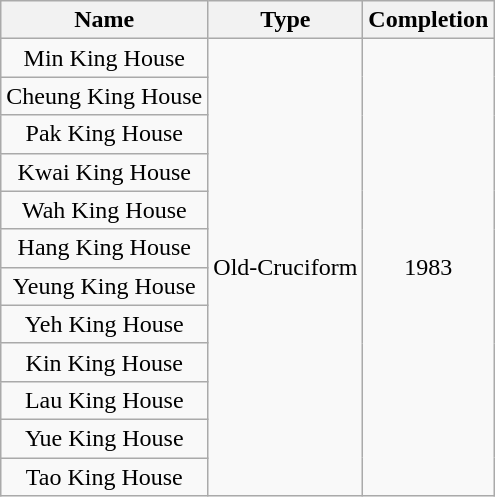<table class="wikitable" style="text-align: center">
<tr>
<th>Name</th>
<th>Type</th>
<th>Completion</th>
</tr>
<tr>
<td>Min King House</td>
<td rowspan="12">Old-Cruciform</td>
<td rowspan="12">1983</td>
</tr>
<tr>
<td>Cheung King House</td>
</tr>
<tr>
<td>Pak King House</td>
</tr>
<tr>
<td>Kwai King House</td>
</tr>
<tr>
<td>Wah King House</td>
</tr>
<tr>
<td>Hang King House</td>
</tr>
<tr>
<td>Yeung King House</td>
</tr>
<tr>
<td>Yeh King House</td>
</tr>
<tr>
<td>Kin King House</td>
</tr>
<tr>
<td>Lau King House</td>
</tr>
<tr>
<td>Yue King House</td>
</tr>
<tr>
<td>Tao King House</td>
</tr>
</table>
